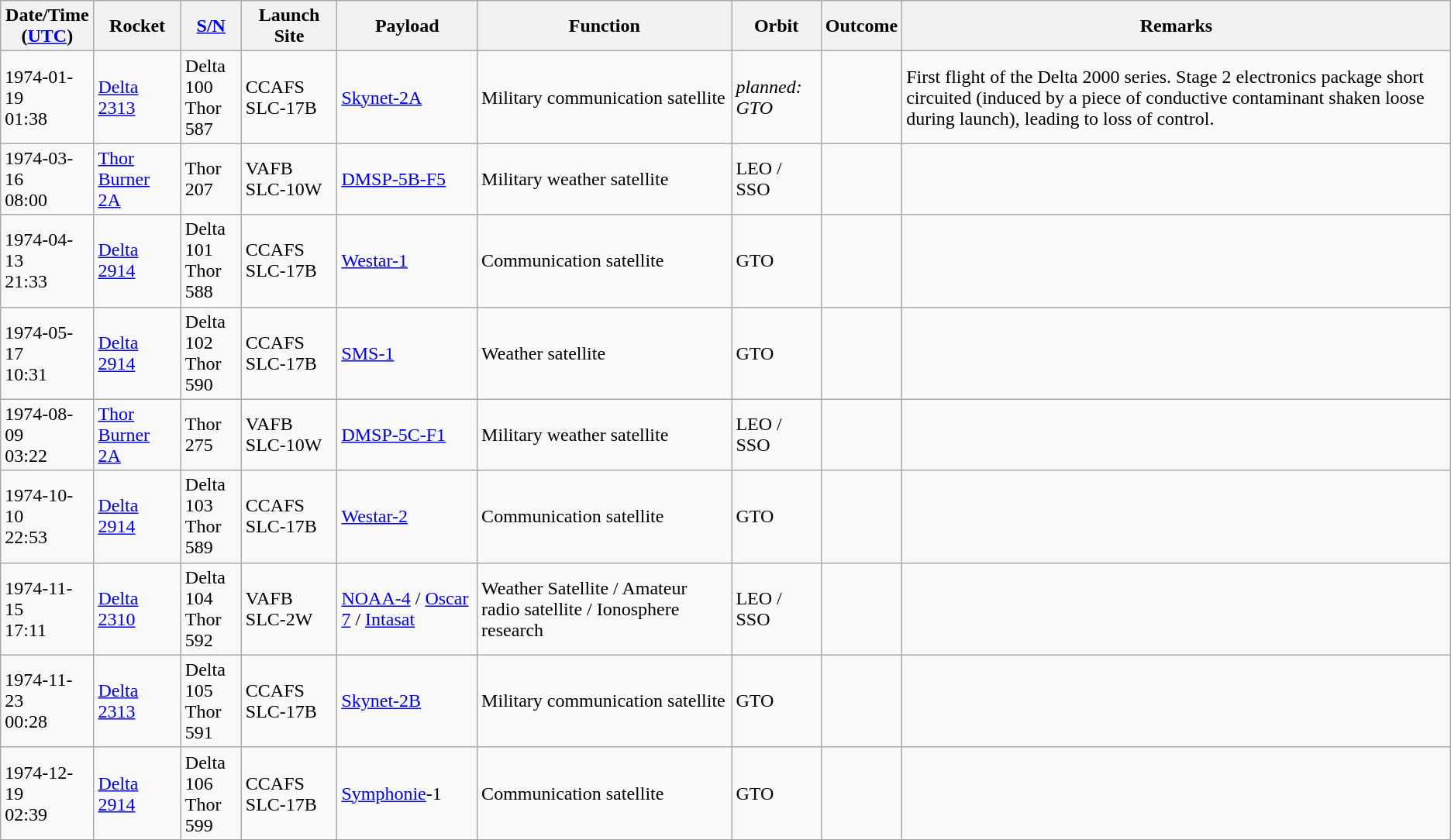<table class="wikitable" style="margin: 1em 1em 1em 0";>
<tr>
<th>Date/Time<br>(<a href='#'>UTC</a>)</th>
<th>Rocket</th>
<th><a href='#'>S/N</a></th>
<th>Launch Site</th>
<th>Payload</th>
<th>Function</th>
<th>Orbit</th>
<th>Outcome</th>
<th>Remarks</th>
</tr>
<tr>
<td>1974-01-19<br>01:38</td>
<td><a href='#'>Delta 2313</a></td>
<td>Delta 100<br>Thor 587</td>
<td>CCAFS SLC-17B</td>
<td><a href='#'>Skynet-2A</a></td>
<td>Military communication satellite</td>
<td><em>planned: GTO</em></td>
<td></td>
<td>First flight of the Delta 2000 series. Stage 2 electronics package short circuited (induced by a piece of conductive contaminant shaken loose during launch), leading to loss of control.</td>
</tr>
<tr>
<td>1974-03-16<br>08:00</td>
<td><a href='#'>Thor Burner 2A</a></td>
<td>Thor 207</td>
<td>VAFB SLC-10W</td>
<td><a href='#'>DMSP-5B-F5</a></td>
<td>Military weather satellite</td>
<td>LEO / SSO</td>
<td></td>
<td></td>
</tr>
<tr>
<td>1974-04-13<br>21:33</td>
<td><a href='#'>Delta 2914</a></td>
<td>Delta 101<br>Thor 588</td>
<td>CCAFS SLC-17B</td>
<td><a href='#'>Westar-1</a></td>
<td>Communication satellite</td>
<td>GTO</td>
<td></td>
<td></td>
</tr>
<tr>
<td>1974-05-17<br>10:31</td>
<td><a href='#'>Delta 2914</a></td>
<td>Delta 102<br>Thor 590</td>
<td>CCAFS SLC-17B</td>
<td><a href='#'>SMS-1</a></td>
<td>Weather satellite</td>
<td>GTO</td>
<td></td>
<td></td>
</tr>
<tr>
<td>1974-08-09<br>03:22</td>
<td><a href='#'>Thor Burner 2A</a></td>
<td>Thor 275</td>
<td>VAFB SLC-10W</td>
<td><a href='#'>DMSP-5C-F1</a></td>
<td>Military weather satellite</td>
<td>LEO / SSO</td>
<td></td>
<td></td>
</tr>
<tr>
<td>1974-10-10<br>22:53</td>
<td><a href='#'>Delta 2914</a></td>
<td>Delta 103<br>Thor 589</td>
<td>CCAFS SLC-17B</td>
<td><a href='#'>Westar-2</a></td>
<td>Communication satellite</td>
<td>GTO</td>
<td></td>
<td></td>
</tr>
<tr>
<td>1974-11-15<br>17:11</td>
<td><a href='#'>Delta 2310</a></td>
<td>Delta 104<br>Thor 592</td>
<td>VAFB SLC-2W</td>
<td><a href='#'>NOAA-4</a> / <a href='#'>Oscar 7</a> / <a href='#'>Intasat</a></td>
<td>Weather Satellite / Amateur radio satellite / Ionosphere research</td>
<td>LEO / SSO</td>
<td></td>
<td></td>
</tr>
<tr>
<td>1974-11-23<br>00:28</td>
<td><a href='#'>Delta 2313</a></td>
<td>Delta 105<br>Thor 591</td>
<td>CCAFS SLC-17B</td>
<td><a href='#'>Skynet-2B</a></td>
<td>Military communication satellite</td>
<td>GTO</td>
<td></td>
<td></td>
</tr>
<tr>
<td>1974-12-19<br>02:39</td>
<td><a href='#'>Delta 2914</a></td>
<td>Delta 106<br>Thor 599</td>
<td>CCAFS SLC-17B</td>
<td><a href='#'>Symphonie</a>-1</td>
<td>Communication satellite</td>
<td>GTO</td>
<td></td>
<td></td>
</tr>
<tr>
</tr>
</table>
